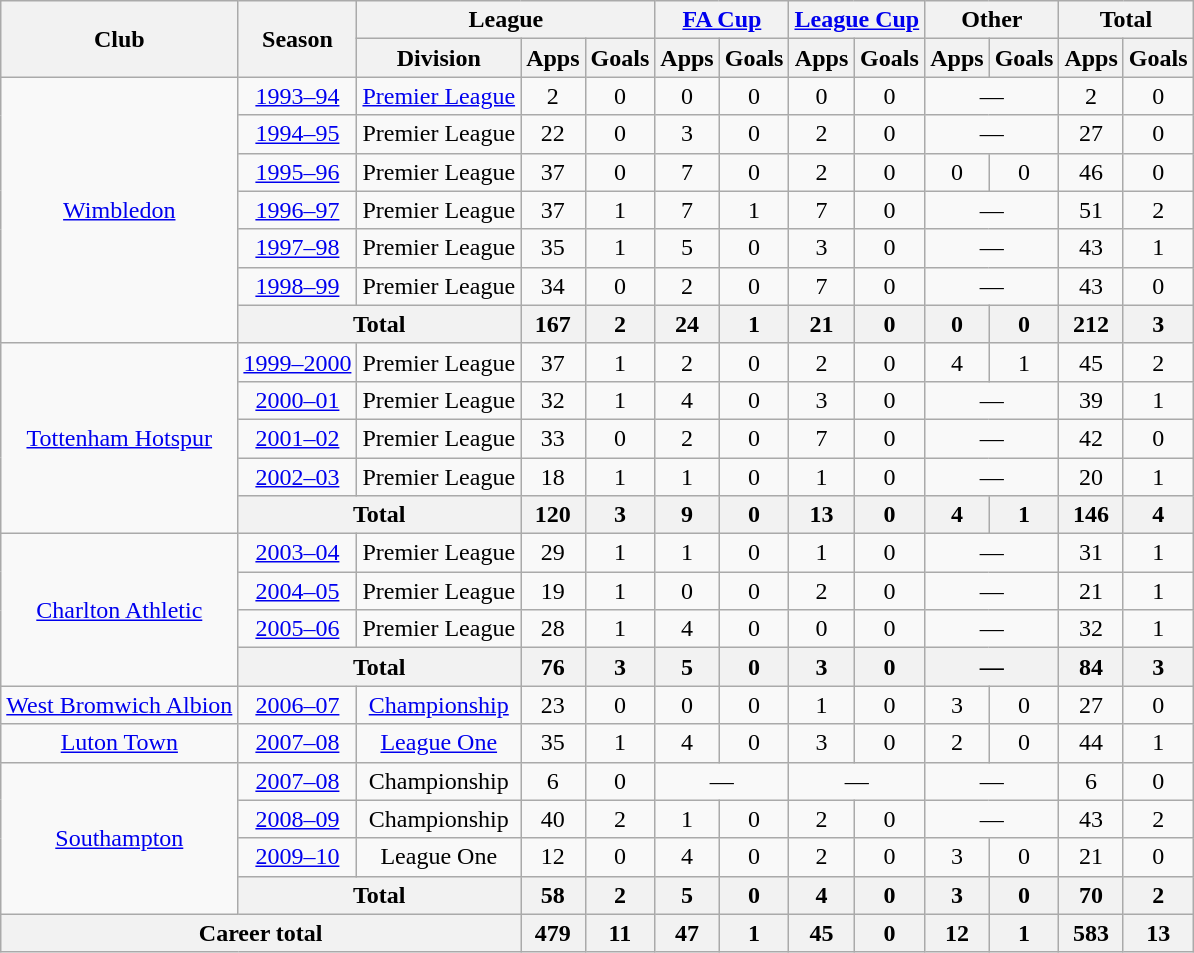<table class="wikitable" style="text-align:center">
<tr>
<th rowspan="2">Club</th>
<th rowspan="2">Season</th>
<th colspan="3">League</th>
<th colspan="2"><a href='#'>FA Cup</a></th>
<th colspan="2"><a href='#'>League Cup</a></th>
<th colspan="2">Other</th>
<th colspan="2">Total</th>
</tr>
<tr>
<th>Division</th>
<th>Apps</th>
<th>Goals</th>
<th>Apps</th>
<th>Goals</th>
<th>Apps</th>
<th>Goals</th>
<th>Apps</th>
<th>Goals</th>
<th>Apps</th>
<th>Goals</th>
</tr>
<tr>
<td rowspan="7"><a href='#'>Wimbledon</a></td>
<td><a href='#'>1993–94</a></td>
<td><a href='#'>Premier League</a></td>
<td>2</td>
<td>0</td>
<td>0</td>
<td>0</td>
<td>0</td>
<td>0</td>
<td colspan="2">—</td>
<td>2</td>
<td>0</td>
</tr>
<tr>
<td><a href='#'>1994–95</a></td>
<td>Premier League</td>
<td>22</td>
<td>0</td>
<td>3</td>
<td>0</td>
<td>2</td>
<td>0</td>
<td colspan="2">—</td>
<td>27</td>
<td>0</td>
</tr>
<tr>
<td><a href='#'>1995–96</a></td>
<td>Premier League</td>
<td>37</td>
<td>0</td>
<td>7</td>
<td>0</td>
<td>2</td>
<td>0</td>
<td>0</td>
<td>0</td>
<td>46</td>
<td>0</td>
</tr>
<tr>
<td><a href='#'>1996–97</a></td>
<td>Premier League</td>
<td>37</td>
<td>1</td>
<td>7</td>
<td>1</td>
<td>7</td>
<td>0</td>
<td colspan="2">—</td>
<td>51</td>
<td>2</td>
</tr>
<tr>
<td><a href='#'>1997–98</a></td>
<td>Premier League</td>
<td>35</td>
<td>1</td>
<td>5</td>
<td>0</td>
<td>3</td>
<td>0</td>
<td colspan="2">—</td>
<td>43</td>
<td>1</td>
</tr>
<tr>
<td><a href='#'>1998–99</a></td>
<td>Premier League</td>
<td>34</td>
<td>0</td>
<td>2</td>
<td>0</td>
<td>7</td>
<td>0</td>
<td colspan="2">—</td>
<td>43</td>
<td>0</td>
</tr>
<tr>
<th colspan="2">Total</th>
<th>167</th>
<th>2</th>
<th>24</th>
<th>1</th>
<th>21</th>
<th>0</th>
<th>0</th>
<th>0</th>
<th>212</th>
<th>3</th>
</tr>
<tr>
<td rowspan="5"><a href='#'>Tottenham Hotspur</a></td>
<td><a href='#'>1999–2000</a></td>
<td>Premier League</td>
<td>37</td>
<td>1</td>
<td>2</td>
<td>0</td>
<td>2</td>
<td>0</td>
<td>4</td>
<td>1</td>
<td>45</td>
<td>2</td>
</tr>
<tr>
<td><a href='#'>2000–01</a></td>
<td>Premier League</td>
<td>32</td>
<td>1</td>
<td>4</td>
<td>0</td>
<td>3</td>
<td>0</td>
<td colspan="2">—</td>
<td>39</td>
<td>1</td>
</tr>
<tr>
<td><a href='#'>2001–02</a></td>
<td>Premier League</td>
<td>33</td>
<td>0</td>
<td>2</td>
<td>0</td>
<td>7</td>
<td>0</td>
<td colspan="2">—</td>
<td>42</td>
<td>0</td>
</tr>
<tr>
<td><a href='#'>2002–03</a></td>
<td>Premier League</td>
<td>18</td>
<td>1</td>
<td>1</td>
<td>0</td>
<td>1</td>
<td>0</td>
<td colspan="2">—</td>
<td>20</td>
<td>1</td>
</tr>
<tr>
<th colspan="2">Total</th>
<th>120</th>
<th>3</th>
<th>9</th>
<th>0</th>
<th>13</th>
<th>0</th>
<th>4</th>
<th>1</th>
<th>146</th>
<th>4</th>
</tr>
<tr>
<td rowspan="4"><a href='#'>Charlton Athletic</a></td>
<td><a href='#'>2003–04</a></td>
<td>Premier League</td>
<td>29</td>
<td>1</td>
<td>1</td>
<td>0</td>
<td>1</td>
<td>0</td>
<td colspan="2">—</td>
<td>31</td>
<td>1</td>
</tr>
<tr>
<td><a href='#'>2004–05</a></td>
<td>Premier League</td>
<td>19</td>
<td>1</td>
<td>0</td>
<td>0</td>
<td>2</td>
<td>0</td>
<td colspan="2">—</td>
<td>21</td>
<td>1</td>
</tr>
<tr>
<td><a href='#'>2005–06</a></td>
<td>Premier League</td>
<td>28</td>
<td>1</td>
<td>4</td>
<td>0</td>
<td>0</td>
<td>0</td>
<td colspan="2">—</td>
<td>32</td>
<td>1</td>
</tr>
<tr>
<th colspan="2">Total</th>
<th>76</th>
<th>3</th>
<th>5</th>
<th>0</th>
<th>3</th>
<th>0</th>
<th colspan="2">—</th>
<th>84</th>
<th>3</th>
</tr>
<tr>
<td><a href='#'>West Bromwich Albion</a></td>
<td><a href='#'>2006–07</a></td>
<td><a href='#'>Championship</a></td>
<td>23</td>
<td>0</td>
<td>0</td>
<td>0</td>
<td>1</td>
<td>0</td>
<td>3</td>
<td>0</td>
<td>27</td>
<td>0</td>
</tr>
<tr>
<td><a href='#'>Luton Town</a></td>
<td><a href='#'>2007–08</a></td>
<td><a href='#'>League One</a></td>
<td>35</td>
<td>1</td>
<td>4</td>
<td>0</td>
<td>3</td>
<td>0</td>
<td>2</td>
<td>0</td>
<td>44</td>
<td>1</td>
</tr>
<tr>
<td rowspan="4"><a href='#'>Southampton</a></td>
<td><a href='#'>2007–08</a></td>
<td>Championship</td>
<td>6</td>
<td>0</td>
<td colspan="2">—</td>
<td colspan="2">—</td>
<td colspan="2">—</td>
<td>6</td>
<td>0</td>
</tr>
<tr>
<td><a href='#'>2008–09</a></td>
<td>Championship</td>
<td>40</td>
<td>2</td>
<td>1</td>
<td>0</td>
<td>2</td>
<td>0</td>
<td colspan="2">—</td>
<td>43</td>
<td>2</td>
</tr>
<tr>
<td><a href='#'>2009–10</a></td>
<td>League One</td>
<td>12</td>
<td>0</td>
<td>4</td>
<td>0</td>
<td>2</td>
<td>0</td>
<td>3</td>
<td>0</td>
<td>21</td>
<td>0</td>
</tr>
<tr>
<th colspan="2">Total</th>
<th>58</th>
<th>2</th>
<th>5</th>
<th>0</th>
<th>4</th>
<th>0</th>
<th>3</th>
<th>0</th>
<th>70</th>
<th>2</th>
</tr>
<tr>
<th colspan="3">Career total</th>
<th>479</th>
<th>11</th>
<th>47</th>
<th>1</th>
<th>45</th>
<th>0</th>
<th>12</th>
<th>1</th>
<th>583</th>
<th>13</th>
</tr>
</table>
